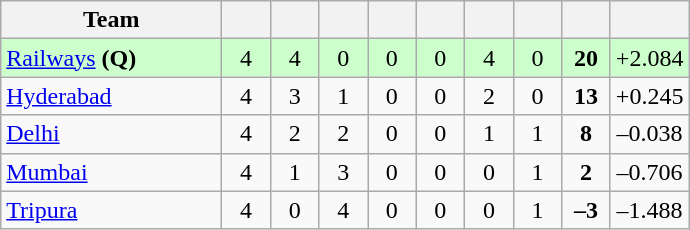<table class="wikitable" style="text-align:center">
<tr>
<th style="width:140px;">Team</th>
<th style="width:25px;"></th>
<th style="width:25px;"></th>
<th style="width:25px;"></th>
<th style="width:25px;"></th>
<th style="width:25px;"></th>
<th style="width:25px;"></th>
<th style="width:25px;"></th>
<th style="width:25px;"></th>
<th style="width:40px;"></th>
</tr>
<tr style="background:#cfc;">
<td style="text-align:left"><a href='#'>Railways</a> <strong>(Q)</strong></td>
<td>4</td>
<td>4</td>
<td>0</td>
<td>0</td>
<td>0</td>
<td>4</td>
<td>0</td>
<td><strong>20</strong></td>
<td>+2.084</td>
</tr>
<tr>
<td style="text-align:left"><a href='#'>Hyderabad</a></td>
<td>4</td>
<td>3</td>
<td>1</td>
<td>0</td>
<td>0</td>
<td>2</td>
<td>0</td>
<td><strong>13</strong></td>
<td>+0.245</td>
</tr>
<tr>
<td style="text-align:left"><a href='#'>Delhi</a></td>
<td>4</td>
<td>2</td>
<td>2</td>
<td>0</td>
<td>0</td>
<td>1</td>
<td>1</td>
<td><strong>8</strong></td>
<td>–0.038</td>
</tr>
<tr>
<td style="text-align:left"><a href='#'>Mumbai</a></td>
<td>4</td>
<td>1</td>
<td>3</td>
<td>0</td>
<td>0</td>
<td>0</td>
<td>1</td>
<td><strong>2</strong></td>
<td>–0.706</td>
</tr>
<tr>
<td style="text-align:left"><a href='#'>Tripura</a></td>
<td>4</td>
<td>0</td>
<td>4</td>
<td>0</td>
<td>0</td>
<td>0</td>
<td>1</td>
<td><strong>–3</strong></td>
<td>–1.488</td>
</tr>
</table>
